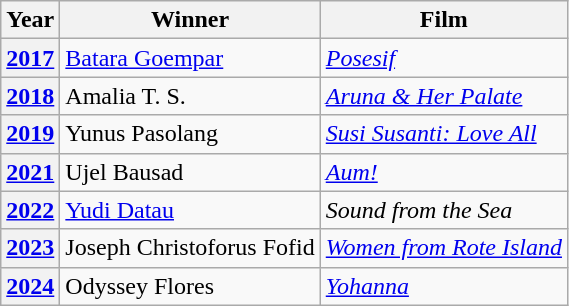<table class="wikitable plainrowheaders">
<tr>
<th>Year</th>
<th>Winner</th>
<th>Film</th>
</tr>
<tr>
<th scope="row"><a href='#'>2017</a></th>
<td><a href='#'>Batara Goempar</a></td>
<td><em><a href='#'>Posesif</a></em></td>
</tr>
<tr>
<th scope="row"><a href='#'>2018</a></th>
<td>Amalia T. S.</td>
<td><em><a href='#'>Aruna & Her Palate</a></em></td>
</tr>
<tr>
<th scope="row"><a href='#'>2019</a></th>
<td>Yunus Pasolang</td>
<td><em><a href='#'>Susi Susanti: Love All</a></em></td>
</tr>
<tr>
<th scope="row"><a href='#'>2021</a></th>
<td>Ujel Bausad</td>
<td><em><a href='#'>Aum!</a></em></td>
</tr>
<tr>
<th scope="row"><a href='#'>2022</a></th>
<td><a href='#'>Yudi Datau</a></td>
<td><em>Sound from the Sea</em></td>
</tr>
<tr>
<th scope="row"><a href='#'>2023</a></th>
<td>Joseph Christoforus Fofid</td>
<td><em><a href='#'>Women from Rote Island</a></em></td>
</tr>
<tr>
<th scope="row"><a href='#'>2024</a></th>
<td>Odyssey Flores</td>
<td><em><a href='#'>Yohanna</a></em></td>
</tr>
</table>
